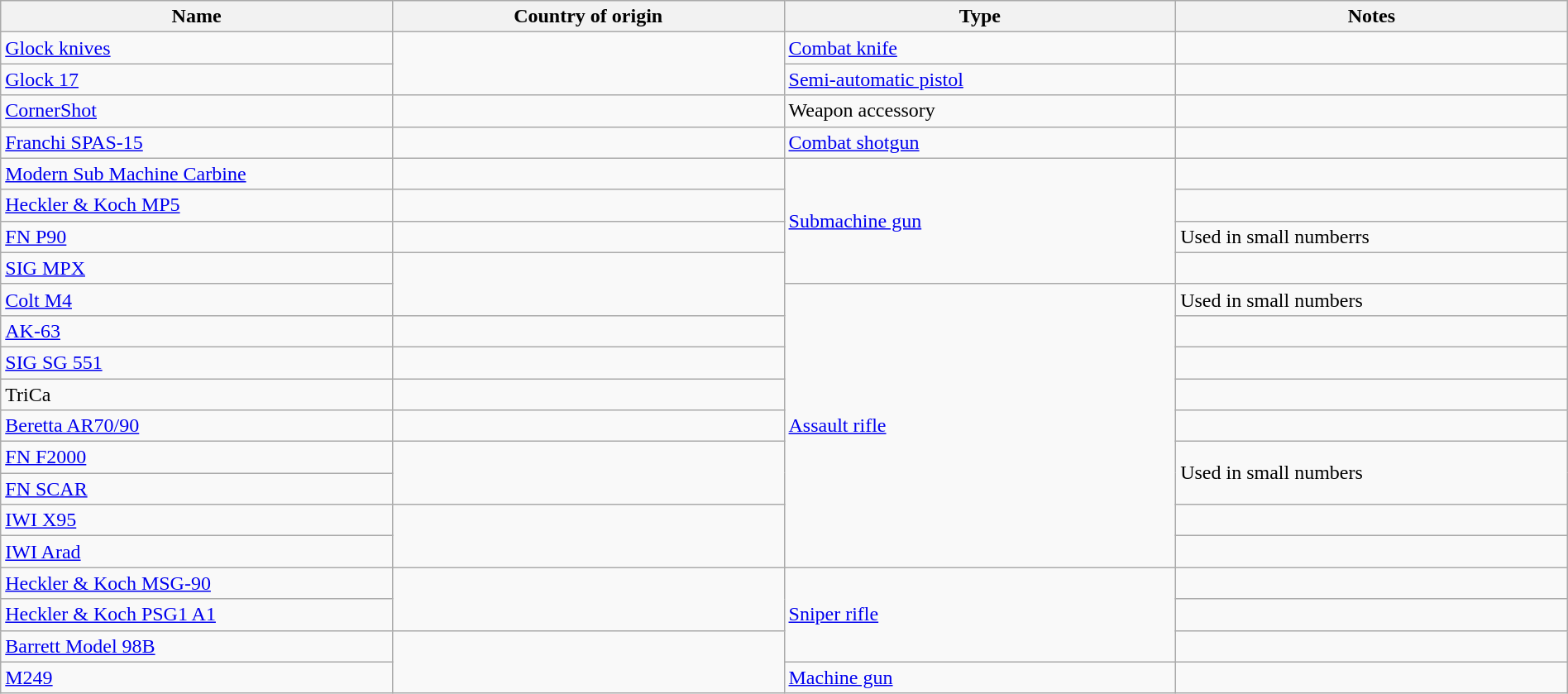<table class="wikitable" width="100%" border="0">
<tr>
<th width="25%">Name</th>
<th width="25%">Country of origin</th>
<th width="25%">Type</th>
<th>Notes</th>
</tr>
<tr>
<td><a href='#'>Glock knives</a></td>
<td rowspan="2"></td>
<td><a href='#'>Combat knife</a></td>
<td></td>
</tr>
<tr>
<td><a href='#'>Glock 17</a></td>
<td><a href='#'>Semi-automatic pistol</a></td>
<td></td>
</tr>
<tr>
<td><a href='#'>CornerShot</a></td>
<td></td>
<td>Weapon accessory</td>
<td></td>
</tr>
<tr>
<td><a href='#'>Franchi SPAS-15</a></td>
<td></td>
<td><a href='#'>Combat shotgun</a></td>
<td></td>
</tr>
<tr>
<td><a href='#'>Modern Sub Machine Carbine</a></td>
<td></td>
<td rowspan="4"><a href='#'>Submachine gun</a></td>
<td></td>
</tr>
<tr>
<td><a href='#'>Heckler & Koch MP5</a></td>
<td></td>
<td></td>
</tr>
<tr>
<td><a href='#'>FN P90</a></td>
<td></td>
<td>Used in small numberrs</td>
</tr>
<tr>
<td><a href='#'>SIG MPX</a></td>
<td rowspan="2"></td>
<td></td>
</tr>
<tr>
<td><a href='#'>Colt M4</a></td>
<td rowspan="9"><a href='#'>Assault rifle</a></td>
<td>Used in small numbers</td>
</tr>
<tr>
<td><a href='#'>AK-63</a></td>
<td></td>
<td></td>
</tr>
<tr>
<td><a href='#'>SIG SG 551</a></td>
<td></td>
<td></td>
</tr>
<tr>
<td>TriCa</td>
<td></td>
<td></td>
</tr>
<tr>
<td><a href='#'>Beretta AR70/90</a></td>
<td></td>
<td></td>
</tr>
<tr>
<td><a href='#'>FN F2000</a></td>
<td rowspan="2"></td>
<td rowspan="2">Used in small numbers</td>
</tr>
<tr>
<td><a href='#'>FN SCAR</a></td>
</tr>
<tr>
<td><a href='#'>IWI X95</a></td>
<td rowspan="2"></td>
<td></td>
</tr>
<tr>
<td><a href='#'>IWI Arad</a></td>
<td></td>
</tr>
<tr>
<td><a href='#'>Heckler & Koch MSG-90</a></td>
<td rowspan="2"></td>
<td rowspan="3"><a href='#'>Sniper rifle</a></td>
<td></td>
</tr>
<tr>
<td><a href='#'>Heckler & Koch PSG1 A1</a></td>
<td></td>
</tr>
<tr>
<td><a href='#'>Barrett Model 98B</a></td>
<td rowspan="2"></td>
<td></td>
</tr>
<tr>
<td><a href='#'>M249</a></td>
<td><a href='#'>Machine gun</a></td>
<td></td>
</tr>
</table>
